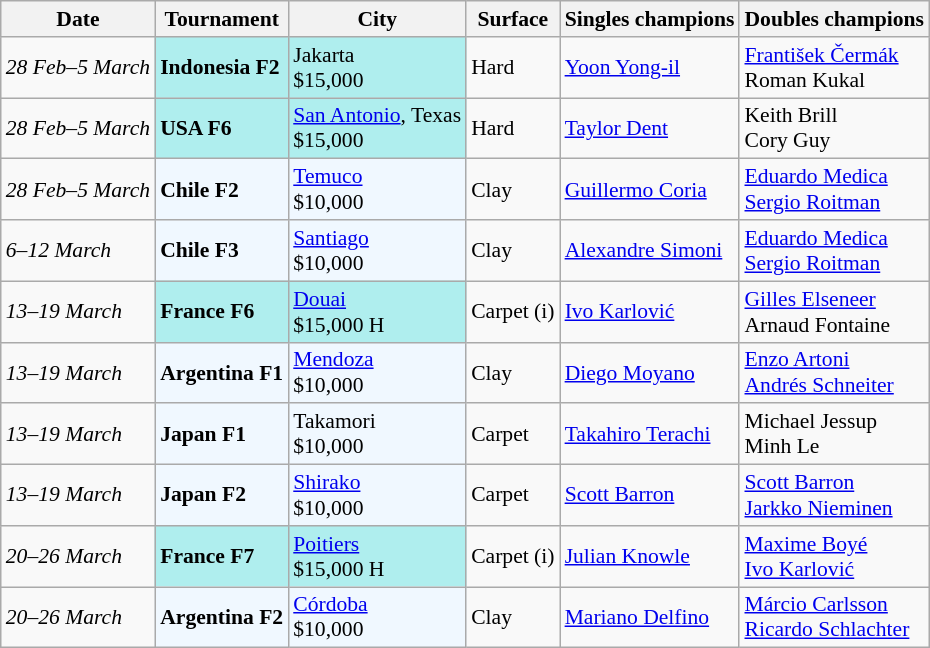<table class="sortable wikitable" style="font-size:90%">
<tr>
<th>Date</th>
<th>Tournament</th>
<th>City</th>
<th>Surface</th>
<th>Singles champions</th>
<th>Doubles champions</th>
</tr>
<tr>
<td><em>28 Feb–5 March</em></td>
<td style="background:#afeeee;"><strong>Indonesia F2</strong></td>
<td style="background:#afeeee;">Jakarta <br>$15,000</td>
<td>Hard</td>
<td> <a href='#'>Yoon Yong-il</a></td>
<td> <a href='#'>František Čermák</a> <br>  Roman Kukal</td>
</tr>
<tr>
<td><em>28 Feb–5 March</em></td>
<td style="background:#afeeee;"><strong>USA F6</strong></td>
<td style="background:#afeeee;"><a href='#'>San Antonio</a>, Texas <br>$15,000</td>
<td>Hard</td>
<td> <a href='#'>Taylor Dent</a></td>
<td> Keith Brill <br>  Cory Guy</td>
</tr>
<tr>
<td><em>28 Feb–5 March</em></td>
<td style="background:#f0f8ff;"><strong>Chile F2</strong></td>
<td style="background:#f0f8ff;"><a href='#'>Temuco</a> <br>$10,000</td>
<td>Clay</td>
<td> <a href='#'>Guillermo Coria</a></td>
<td> <a href='#'>Eduardo Medica</a> <br>  <a href='#'>Sergio Roitman</a></td>
</tr>
<tr>
<td><em>6–12 March</em></td>
<td style="background:#f0f8ff;"><strong>Chile F3</strong></td>
<td style="background:#f0f8ff;"><a href='#'>Santiago</a> <br>$10,000</td>
<td>Clay</td>
<td> <a href='#'>Alexandre Simoni</a></td>
<td> <a href='#'>Eduardo Medica</a> <br>  <a href='#'>Sergio Roitman</a></td>
</tr>
<tr>
<td><em>13–19 March</em></td>
<td style="background:#afeeee;"><strong>France F6</strong></td>
<td style="background:#afeeee;"><a href='#'>Douai</a> <br>$15,000 H</td>
<td>Carpet (i)</td>
<td> <a href='#'>Ivo Karlović</a></td>
<td> <a href='#'>Gilles Elseneer</a> <br> Arnaud Fontaine</td>
</tr>
<tr>
<td><em>13–19 March</em></td>
<td style="background:#f0f8ff;"><strong>Argentina F1</strong></td>
<td style="background:#f0f8ff;"><a href='#'>Mendoza</a> <br>$10,000</td>
<td>Clay</td>
<td> <a href='#'>Diego Moyano</a></td>
<td> <a href='#'>Enzo Artoni</a> <br> <a href='#'>Andrés Schneiter</a></td>
</tr>
<tr>
<td><em>13–19 March</em></td>
<td style="background:#f0f8ff;"><strong>Japan F1</strong></td>
<td style="background:#f0f8ff;">Takamori <br>$10,000</td>
<td>Carpet</td>
<td> <a href='#'>Takahiro Terachi</a></td>
<td> Michael Jessup <br> Minh Le</td>
</tr>
<tr>
<td><em>13–19 March</em></td>
<td style="background:#f0f8ff;"><strong>Japan F2</strong></td>
<td style="background:#f0f8ff;"><a href='#'>Shirako</a> <br>$10,000</td>
<td>Carpet</td>
<td> <a href='#'>Scott Barron</a></td>
<td> <a href='#'>Scott Barron</a> <br> <a href='#'>Jarkko Nieminen</a></td>
</tr>
<tr>
<td><em>20–26 March</em></td>
<td style="background:#afeeee;"><strong>France F7</strong></td>
<td style="background:#afeeee;"><a href='#'>Poitiers</a> <br>$15,000 H</td>
<td>Carpet (i)</td>
<td> <a href='#'>Julian Knowle</a></td>
<td> <a href='#'>Maxime Boyé</a> <br> <a href='#'>Ivo Karlović</a></td>
</tr>
<tr>
<td><em>20–26 March</em></td>
<td style="background:#f0f8ff;"><strong>Argentina F2</strong></td>
<td style="background:#f0f8ff;"><a href='#'>Córdoba</a> <br>$10,000</td>
<td>Clay</td>
<td> <a href='#'>Mariano Delfino</a></td>
<td> <a href='#'>Márcio Carlsson</a> <br> <a href='#'>Ricardo Schlachter</a></td>
</tr>
</table>
